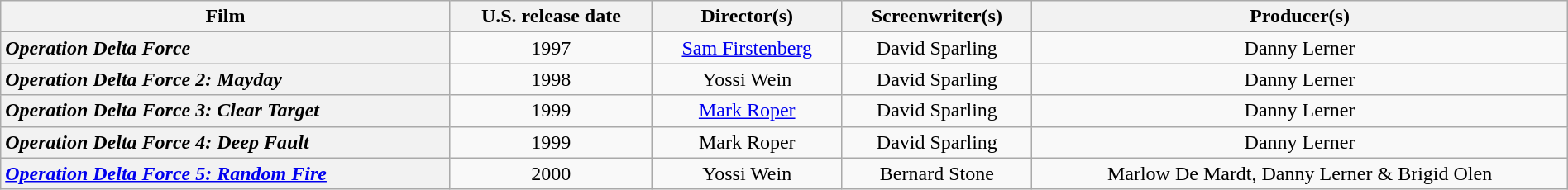<table class="wikitable plainrowheaders"  style="text-align:center; width:100%;">
<tr>
<th scope="col">Film</th>
<th scope="col">U.S. release date</th>
<th scope="col">Director(s)</th>
<th scope="col">Screenwriter(s)</th>
<th scope="col">Producer(s)</th>
</tr>
<tr>
<th scope="row" style="text-align:left"><em>Operation Delta Force</em></th>
<td>1997</td>
<td><a href='#'>Sam Firstenberg</a></td>
<td>David Sparling</td>
<td>Danny Lerner</td>
</tr>
<tr>
<th scope="row" style="text-align:left"><em>Operation Delta Force 2: Mayday</em></th>
<td>1998</td>
<td>Yossi Wein</td>
<td>David Sparling</td>
<td>Danny Lerner</td>
</tr>
<tr>
<th scope="row" style="text-align:left"><em>Operation Delta Force 3: Clear Target</em></th>
<td>1999</td>
<td><a href='#'>Mark Roper</a></td>
<td>David Sparling</td>
<td>Danny Lerner</td>
</tr>
<tr>
<th scope="row" style="text-align:left"><em>Operation Delta Force 4: Deep Fault</em></th>
<td>1999</td>
<td>Mark Roper</td>
<td>David Sparling</td>
<td>Danny Lerner</td>
</tr>
<tr>
<th scope="row" style="text-align:left"><em><a href='#'>Operation Delta Force 5: Random Fire</a></em></th>
<td>2000</td>
<td>Yossi Wein</td>
<td>Bernard Stone</td>
<td>Marlow De Mardt, Danny Lerner & Brigid Olen</td>
</tr>
</table>
